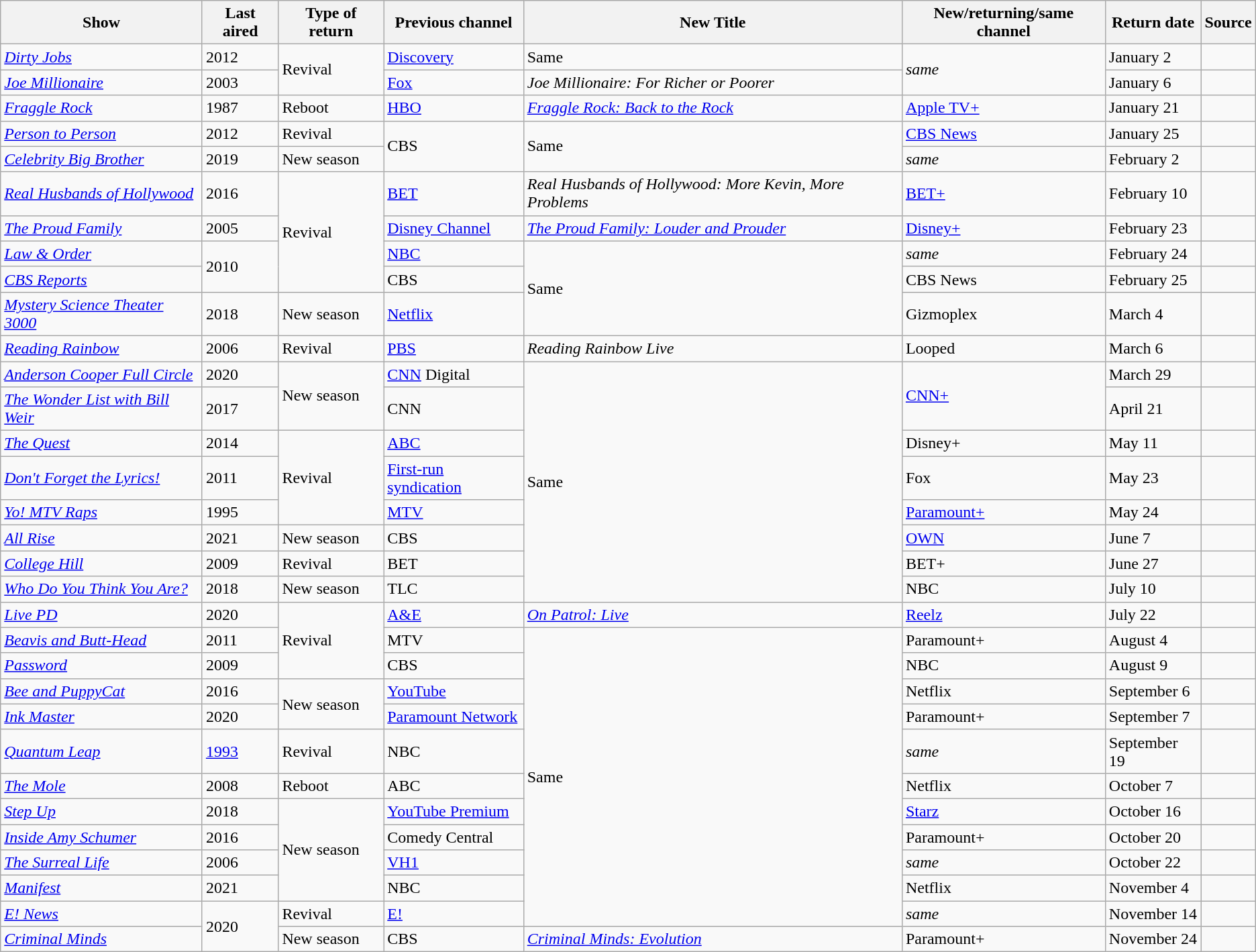<table class="wikitable sortable">
<tr>
<th>Show</th>
<th>Last aired</th>
<th>Type of return</th>
<th>Previous channel</th>
<th>New Title</th>
<th>New/returning/same channel</th>
<th>Return date</th>
<th>Source</th>
</tr>
<tr>
<td><em><a href='#'>Dirty Jobs</a></em></td>
<td>2012</td>
<td rowspan=2>Revival</td>
<td><a href='#'>Discovery</a></td>
<td>Same</td>
<td rowspan="2"><em>same</em></td>
<td>January 2</td>
<td></td>
</tr>
<tr>
<td><em><a href='#'>Joe Millionaire</a></em></td>
<td>2003</td>
<td><a href='#'>Fox</a></td>
<td><em>Joe Millionaire: For Richer or Poorer</em></td>
<td>January 6</td>
<td></td>
</tr>
<tr>
<td><em><a href='#'>Fraggle Rock</a></em></td>
<td>1987</td>
<td>Reboot</td>
<td><a href='#'>HBO</a></td>
<td><em><a href='#'>Fraggle Rock: Back to the Rock</a></em></td>
<td><a href='#'>Apple TV+</a></td>
<td>January 21</td>
<td></td>
</tr>
<tr>
<td><em><a href='#'>Person to Person</a></em></td>
<td>2012</td>
<td>Revival</td>
<td rowspan=2>CBS</td>
<td rowspan="2">Same</td>
<td><a href='#'>CBS News</a></td>
<td>January 25</td>
<td></td>
</tr>
<tr>
<td><em><a href='#'>Celebrity Big Brother</a></em></td>
<td>2019</td>
<td>New season</td>
<td><em>same</em></td>
<td>February 2</td>
<td></td>
</tr>
<tr>
<td><em><a href='#'>Real Husbands of Hollywood</a></em></td>
<td>2016</td>
<td rowspan=4>Revival</td>
<td><a href='#'>BET</a></td>
<td><em>Real Husbands of Hollywood: More Kevin, More Problems</em></td>
<td><a href='#'>BET+</a></td>
<td>February 10</td>
<td></td>
</tr>
<tr>
<td><em><a href='#'>The Proud Family</a></em></td>
<td>2005</td>
<td><a href='#'>Disney Channel</a></td>
<td><em><a href='#'>The Proud Family: Louder and Prouder</a></em></td>
<td><a href='#'>Disney+</a></td>
<td>February 23</td>
<td></td>
</tr>
<tr>
<td><em><a href='#'>Law & Order</a></em></td>
<td rowspan=2>2010</td>
<td><a href='#'>NBC</a></td>
<td rowspan="3">Same</td>
<td><em>same</em></td>
<td>February 24</td>
<td></td>
</tr>
<tr>
<td><em><a href='#'>CBS Reports</a></em></td>
<td>CBS</td>
<td>CBS News</td>
<td>February 25</td>
<td></td>
</tr>
<tr>
<td><em><a href='#'>Mystery Science Theater 3000</a></em></td>
<td>2018</td>
<td>New season</td>
<td><a href='#'>Netflix</a></td>
<td>Gizmoplex</td>
<td>March 4</td>
<td></td>
</tr>
<tr>
<td><em><a href='#'>Reading Rainbow</a></em></td>
<td>2006</td>
<td>Revival</td>
<td><a href='#'>PBS</a></td>
<td><em>Reading Rainbow Live</em></td>
<td>Looped</td>
<td>March 6</td>
<td></td>
</tr>
<tr>
<td><em><a href='#'>Anderson Cooper Full Circle</a></em></td>
<td>2020</td>
<td rowspan=2>New season</td>
<td><a href='#'>CNN</a> Digital</td>
<td rowspan="8">Same</td>
<td rowspan="2"><a href='#'>CNN+</a></td>
<td>March 29</td>
<td></td>
</tr>
<tr>
<td><em><a href='#'>The Wonder List with Bill Weir</a></em></td>
<td>2017</td>
<td>CNN</td>
<td>April 21</td>
<td></td>
</tr>
<tr>
<td><em><a href='#'>The Quest</a></em></td>
<td>2014</td>
<td rowspan=3>Revival</td>
<td><a href='#'>ABC</a></td>
<td>Disney+</td>
<td>May 11</td>
<td></td>
</tr>
<tr>
<td><em><a href='#'>Don't Forget the Lyrics!</a></em></td>
<td>2011</td>
<td><a href='#'>First-run syndication</a></td>
<td>Fox</td>
<td>May 23</td>
<td></td>
</tr>
<tr>
<td><em><a href='#'>Yo! MTV Raps</a></em></td>
<td>1995</td>
<td><a href='#'>MTV</a></td>
<td><a href='#'>Paramount+</a></td>
<td>May 24</td>
<td></td>
</tr>
<tr>
<td><em><a href='#'>All Rise</a></em></td>
<td>2021</td>
<td>New season</td>
<td>CBS</td>
<td><a href='#'>OWN</a></td>
<td>June 7</td>
<td></td>
</tr>
<tr>
<td><em><a href='#'>College Hill</a></em></td>
<td>2009</td>
<td>Revival</td>
<td>BET</td>
<td>BET+</td>
<td>June 27</td>
<td></td>
</tr>
<tr>
<td><em><a href='#'>Who Do You Think You Are?</a></em></td>
<td>2018</td>
<td>New season</td>
<td>TLC</td>
<td>NBC</td>
<td>July 10</td>
<td></td>
</tr>
<tr>
<td><em><a href='#'>Live PD</a></em></td>
<td>2020</td>
<td rowspan=3>Revival</td>
<td><a href='#'>A&E</a></td>
<td><em><a href='#'>On Patrol: Live</a></em></td>
<td><a href='#'>Reelz</a></td>
<td>July 22</td>
<td></td>
</tr>
<tr>
<td><em><a href='#'>Beavis and Butt-Head</a></em></td>
<td>2011</td>
<td>MTV</td>
<td rowspan="11">Same</td>
<td>Paramount+</td>
<td>August 4</td>
<td></td>
</tr>
<tr>
<td><em><a href='#'>Password</a></em></td>
<td>2009</td>
<td>CBS</td>
<td>NBC</td>
<td>August 9</td>
<td></td>
</tr>
<tr>
<td><em><a href='#'>Bee and PuppyCat</a></em></td>
<td>2016</td>
<td rowspan=2>New season</td>
<td><a href='#'>YouTube</a></td>
<td>Netflix</td>
<td>September 6</td>
<td></td>
</tr>
<tr>
<td><em><a href='#'>Ink Master</a></em></td>
<td>2020</td>
<td><a href='#'>Paramount Network</a></td>
<td>Paramount+</td>
<td>September 7</td>
<td></td>
</tr>
<tr>
<td><em><a href='#'>Quantum Leap</a></em></td>
<td><a href='#'>1993</a></td>
<td>Revival</td>
<td>NBC</td>
<td><em>same</em></td>
<td>September 19</td>
<td></td>
</tr>
<tr>
<td><em><a href='#'>The Mole</a></em></td>
<td>2008</td>
<td>Reboot</td>
<td>ABC</td>
<td>Netflix</td>
<td>October 7</td>
<td></td>
</tr>
<tr>
<td><em><a href='#'>Step Up</a></em></td>
<td>2018</td>
<td rowspan=4>New season</td>
<td><a href='#'>YouTube Premium</a></td>
<td><a href='#'>Starz</a></td>
<td>October 16</td>
<td></td>
</tr>
<tr>
<td><em><a href='#'>Inside Amy Schumer</a></em></td>
<td>2016</td>
<td>Comedy Central</td>
<td>Paramount+</td>
<td>October 20</td>
<td></td>
</tr>
<tr>
<td><em><a href='#'>The Surreal Life </a></em></td>
<td>2006</td>
<td><a href='#'>VH1</a></td>
<td><em>same</em></td>
<td>October 22</td>
<td></td>
</tr>
<tr>
<td><em><a href='#'>Manifest</a></em></td>
<td>2021</td>
<td>NBC</td>
<td>Netflix</td>
<td>November 4</td>
<td></td>
</tr>
<tr>
<td><em><a href='#'>E! News</a></em></td>
<td rowspan=2>2020</td>
<td>Revival</td>
<td><a href='#'>E!</a></td>
<td><em>same</em></td>
<td>November 14</td>
<td></td>
</tr>
<tr>
<td><em><a href='#'>Criminal Minds</a></em></td>
<td>New season</td>
<td>CBS</td>
<td><em><a href='#'>Criminal Minds: Evolution</a></em></td>
<td>Paramount+</td>
<td>November 24</td>
<td></td>
</tr>
</table>
